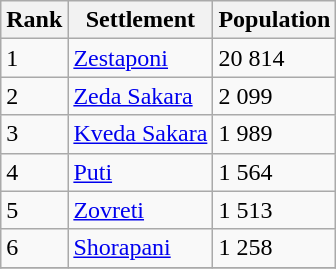<table class="wikitable sortable">
<tr>
<th>Rank</th>
<th>Settlement</th>
<th>Population</th>
</tr>
<tr>
<td>1</td>
<td><a href='#'>Zestaponi</a></td>
<td>20 814</td>
</tr>
<tr>
<td>2</td>
<td><a href='#'>Zeda Sakara</a></td>
<td>2 099</td>
</tr>
<tr>
<td>3</td>
<td><a href='#'>Kveda Sakara</a></td>
<td>1 989</td>
</tr>
<tr>
<td>4</td>
<td><a href='#'>Puti</a></td>
<td>1 564</td>
</tr>
<tr>
<td>5</td>
<td><a href='#'>Zovreti</a></td>
<td>1 513</td>
</tr>
<tr>
<td>6</td>
<td><a href='#'>Shorapani</a></td>
<td>1 258</td>
</tr>
<tr>
</tr>
</table>
